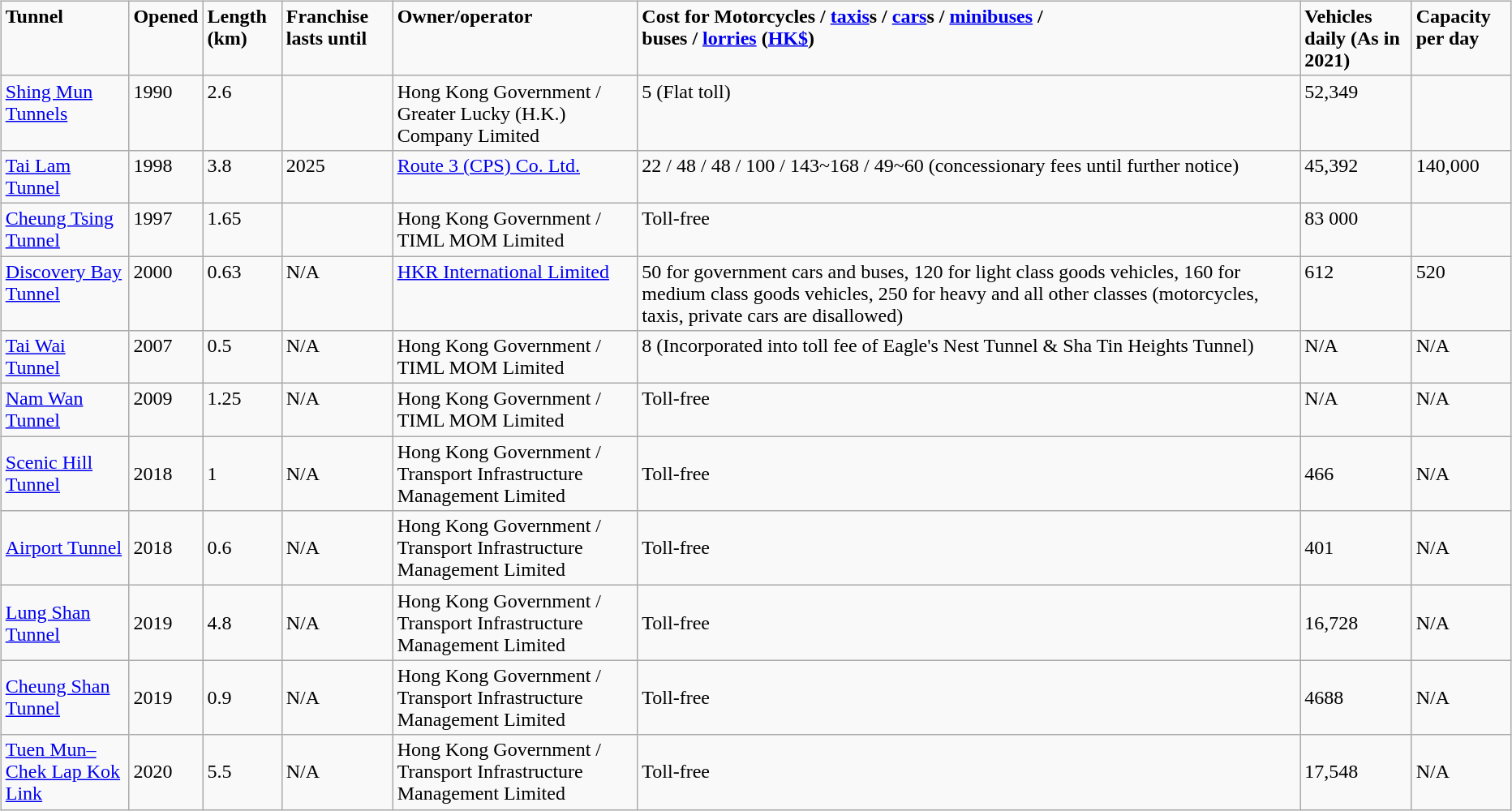<table>
<tr valign=top>
<td><br><table class="wikitable">
<tr valign=top>
<td><strong>Tunnel</strong></td>
<td><strong>Opened</strong></td>
<td><strong>Length (km)</strong></td>
<td><strong>Franchise lasts until</strong></td>
<td><strong>Owner/operator</strong></td>
<td><strong>Cost for Motorcycles / <a href='#'>taxis</a>s / <a href='#'>cars</a>s / <a href='#'>minibuses</a> /<br>buses / <a href='#'>lorries</a> (<a href='#'>HK$</a>)</strong></td>
<td><strong>Vehicles daily (As in 2021)</strong></td>
<td><strong>Capacity per day</strong></td>
</tr>
<tr valign=top>
<td><a href='#'>Shing Mun Tunnels</a>  </td>
<td>1990</td>
<td>2.6</td>
<td> </td>
<td>Hong Kong Government / Greater Lucky (H.K.) Company Limited</td>
<td>5 (Flat toll)</td>
<td>52,349</td>
<td> </td>
</tr>
<tr valign=top>
<td><a href='#'>Tai Lam Tunnel</a> </td>
<td>1998</td>
<td>3.8</td>
<td>2025</td>
<td><a href='#'>Route 3 (CPS) Co. Ltd.</a></td>
<td>22 / 48 / 48 / 100 / 143~168 / 49~60 (concessionary fees until further notice)</td>
<td>45,392</td>
<td>140,000 </td>
</tr>
<tr valign=top>
<td><a href='#'>Cheung Tsing Tunnel</a> </td>
<td>1997</td>
<td>1.65</td>
<td> </td>
<td>Hong Kong Government / TIML MOM Limited</td>
<td>Toll-free</td>
<td>83 000</td>
<td> </td>
</tr>
<tr valign=top>
<td><a href='#'>Discovery Bay Tunnel</a> </td>
<td>2000</td>
<td>0.63</td>
<td>N/A</td>
<td><a href='#'>HKR International Limited</a></td>
<td>50 for government cars and buses, 120 for light class goods vehicles, 160 for medium class goods vehicles, 250 for heavy and all other classes (motorcycles, taxis, private cars are disallowed)</td>
<td>612</td>
<td>520</td>
</tr>
<tr valign=top>
<td><a href='#'>Tai Wai Tunnel</a> </td>
<td>2007</td>
<td>0.5</td>
<td>N/A</td>
<td>Hong Kong Government / TIML MOM Limited</td>
<td>8 (Incorporated into toll fee of Eagle's Nest Tunnel & Sha Tin Heights Tunnel)</td>
<td>N/A</td>
<td>N/A</td>
</tr>
<tr valign=top>
<td><a href='#'>Nam Wan Tunnel</a> </td>
<td>2009</td>
<td>1.25</td>
<td>N/A</td>
<td>Hong Kong Government / TIML MOM Limited</td>
<td>Toll-free</td>
<td>N/A</td>
<td>N/A</td>
</tr>
<tr>
<td><a href='#'>Scenic Hill Tunnel</a></td>
<td>2018</td>
<td>1</td>
<td>N/A</td>
<td>Hong Kong Government / Transport Infrastructure Management Limited</td>
<td>Toll-free</td>
<td>466</td>
<td>N/A</td>
</tr>
<tr>
<td><a href='#'>Airport Tunnel</a></td>
<td>2018</td>
<td>0.6</td>
<td>N/A</td>
<td>Hong Kong Government / Transport Infrastructure Management Limited</td>
<td>Toll-free</td>
<td>401</td>
<td>N/A</td>
</tr>
<tr>
<td><a href='#'>Lung Shan Tunnel</a></td>
<td>2019</td>
<td>4.8</td>
<td>N/A</td>
<td>Hong Kong Government / Transport Infrastructure Management Limited</td>
<td>Toll-free</td>
<td>16,728</td>
<td>N/A</td>
</tr>
<tr>
<td><a href='#'>Cheung Shan Tunnel</a></td>
<td>2019</td>
<td>0.9</td>
<td>N/A</td>
<td>Hong Kong Government / Transport Infrastructure Management Limited</td>
<td>Toll-free</td>
<td>4688</td>
<td>N/A</td>
</tr>
<tr>
<td><a href='#'>Tuen Mun–Chek Lap Kok Link</a></td>
<td>2020</td>
<td>5.5</td>
<td>N/A</td>
<td>Hong Kong Government / Transport Infrastructure Management Limited</td>
<td>Toll-free</td>
<td>17,548</td>
<td>N/A</td>
</tr>
</table>
</td>
</tr>
</table>
